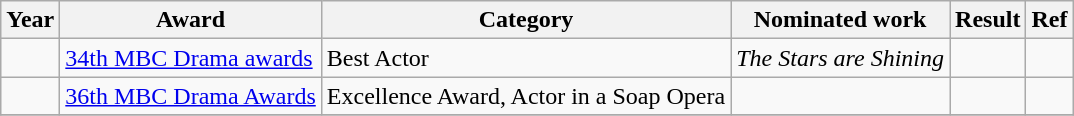<table class="wikitable">
<tr>
<th>Year</th>
<th>Award</th>
<th>Category</th>
<th>Nominated work</th>
<th>Result</th>
<th>Ref</th>
</tr>
<tr>
<td></td>
<td><a href='#'>34th MBC Drama awards</a></td>
<td>Best Actor</td>
<td><em>The Stars are Shining</em></td>
<td></td>
<td></td>
</tr>
<tr>
<td></td>
<td><a href='#'>36th MBC Drama Awards</a></td>
<td>Excellence Award, Actor in a Soap Opera</td>
<td></td>
<td></td>
<td></td>
</tr>
<tr>
</tr>
</table>
